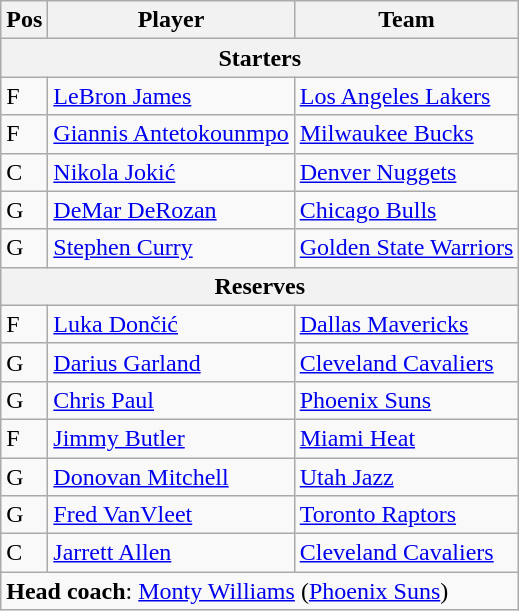<table class="wikitable">
<tr>
<th>Pos</th>
<th>Player</th>
<th>Team</th>
</tr>
<tr>
<th scope="col" colspan="4">Starters</th>
</tr>
<tr>
<td>F</td>
<td><a href='#'>LeBron James</a></td>
<td><a href='#'>Los Angeles Lakers</a></td>
</tr>
<tr>
<td>F</td>
<td><a href='#'>Giannis Antetokounmpo</a></td>
<td><a href='#'>Milwaukee Bucks</a></td>
</tr>
<tr>
<td>C</td>
<td><a href='#'>Nikola Jokić</a></td>
<td><a href='#'>Denver Nuggets</a></td>
</tr>
<tr>
<td>G</td>
<td><a href='#'>DeMar DeRozan</a></td>
<td><a href='#'>Chicago Bulls</a></td>
</tr>
<tr>
<td>G</td>
<td><a href='#'>Stephen Curry</a></td>
<td><a href='#'>Golden State Warriors</a></td>
</tr>
<tr>
<th scope="col" colspan="4">Reserves</th>
</tr>
<tr>
<td>F</td>
<td><a href='#'>Luka Dončić</a></td>
<td><a href='#'>Dallas Mavericks</a></td>
</tr>
<tr>
<td>G</td>
<td><a href='#'>Darius Garland</a></td>
<td><a href='#'>Cleveland Cavaliers</a></td>
</tr>
<tr>
<td>G</td>
<td><a href='#'>Chris Paul</a></td>
<td><a href='#'>Phoenix Suns</a></td>
</tr>
<tr>
<td>F</td>
<td><a href='#'>Jimmy Butler</a></td>
<td><a href='#'>Miami Heat</a></td>
</tr>
<tr>
<td>G</td>
<td><a href='#'>Donovan Mitchell</a></td>
<td><a href='#'>Utah Jazz</a></td>
</tr>
<tr>
<td>G</td>
<td><a href='#'>Fred VanVleet</a></td>
<td><a href='#'>Toronto Raptors</a></td>
</tr>
<tr>
<td>C</td>
<td><a href='#'>Jarrett Allen</a></td>
<td><a href='#'>Cleveland Cavaliers</a></td>
</tr>
<tr>
<td colspan="3"><strong>Head coach</strong>: <a href='#'>Monty Williams</a> (<a href='#'>Phoenix Suns</a>)</td>
</tr>
</table>
